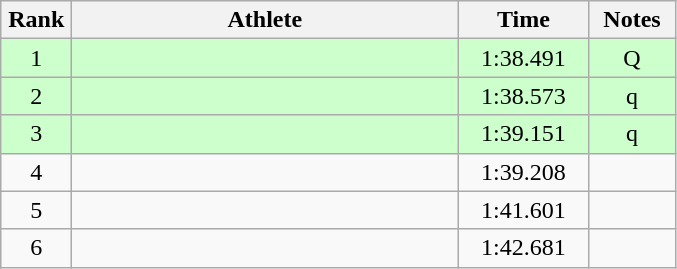<table class="wikitable" style="text-align:center">
<tr>
<th width=40>Rank</th>
<th width=250>Athlete</th>
<th width=80>Time</th>
<th width=50>Notes</th>
</tr>
<tr bgcolor="ccffcc">
<td>1</td>
<td align=left></td>
<td>1:38.491</td>
<td>Q</td>
</tr>
<tr bgcolor="ccffcc">
<td>2</td>
<td align=left></td>
<td>1:38.573</td>
<td>q</td>
</tr>
<tr bgcolor="ccffcc">
<td>3</td>
<td align=left></td>
<td>1:39.151</td>
<td>q</td>
</tr>
<tr>
<td>4</td>
<td align=left></td>
<td>1:39.208</td>
<td></td>
</tr>
<tr>
<td>5</td>
<td align=left></td>
<td>1:41.601</td>
<td></td>
</tr>
<tr>
<td>6</td>
<td align=left></td>
<td>1:42.681</td>
<td></td>
</tr>
</table>
